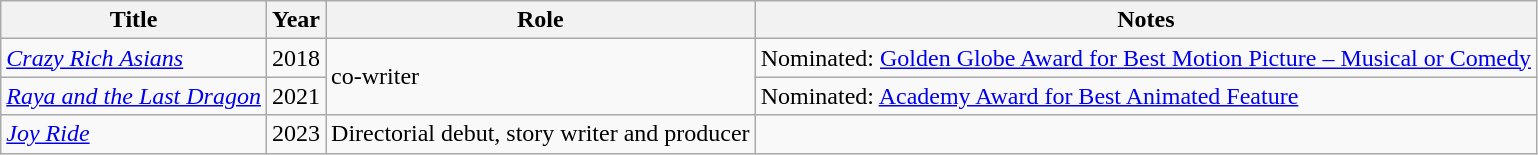<table class="wikitable plainrowheaders sortable" style="margin-right: 0;">
<tr>
<th scope="col">Title</th>
<th scope="col">Year</th>
<th scope="col">Role</th>
<th scope="col">Notes</th>
</tr>
<tr>
<td scope="row"><em> <a href='#'>Crazy Rich Asians</a></em></td>
<td>2018</td>
<td rowspan=2>co-writer</td>
<td>Nominated: <a href='#'>Golden Globe Award for Best Motion Picture – Musical or Comedy</a></td>
</tr>
<tr>
<td scope="row"><em> <a href='#'>Raya and the Last Dragon</a></em></td>
<td>2021</td>
<td>Nominated: <a href='#'>Academy Award for Best Animated Feature</a></td>
</tr>
<tr>
<td scope="row"><em><a href='#'>Joy Ride</a></em></td>
<td>2023</td>
<td>Directorial debut, story writer and producer</td>
<td></td>
</tr>
</table>
